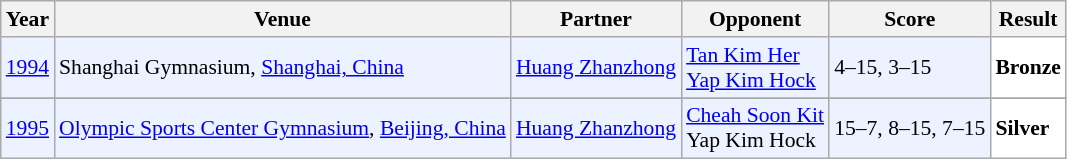<table class="sortable wikitable" style="font-size: 90%;">
<tr>
<th>Year</th>
<th>Venue</th>
<th>Partner</th>
<th>Opponent</th>
<th>Score</th>
<th>Result</th>
</tr>
<tr style="background:#ECF2FF">
<td align="center"><a href='#'>1994</a></td>
<td align="left">Shanghai Gymnasium, <a href='#'>Shanghai, China</a></td>
<td align="left"> <a href='#'>Huang Zhanzhong</a></td>
<td align="left"> <a href='#'>Tan Kim Her</a> <br>  <a href='#'>Yap Kim Hock</a></td>
<td align="left">4–15, 3–15</td>
<td style="text-align:left; background:white"> <strong>Bronze</strong></td>
</tr>
<tr>
</tr>
<tr style="background:#ECF2FF">
<td align="center"><a href='#'>1995</a></td>
<td align="left"><a href='#'>Olympic Sports Center Gymnasium</a>, <a href='#'>Beijing, China</a></td>
<td align="left"> <a href='#'>Huang Zhanzhong</a></td>
<td align="left"> <a href='#'>Cheah Soon Kit</a> <br>  Yap Kim Hock</td>
<td align="left">15–7, 8–15, 7–15</td>
<td style="text-align:left; background:white"> <strong>Silver</strong></td>
</tr>
</table>
